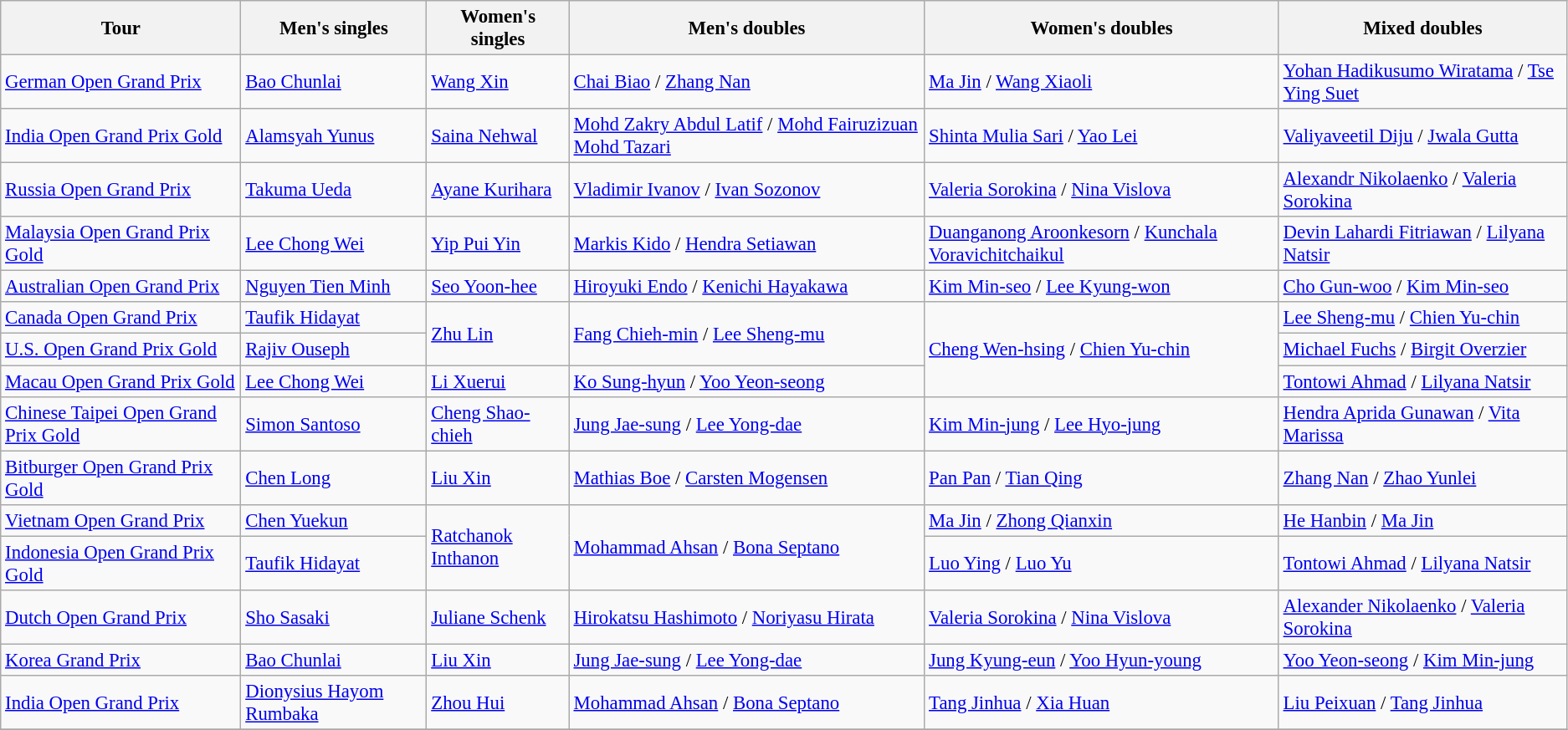<table class="wikitable" style="font-size:95%">
<tr>
<th>Tour</th>
<th>Men's singles</th>
<th>Women's singles</th>
<th>Men's doubles</th>
<th>Women's doubles</th>
<th>Mixed doubles</th>
</tr>
<tr>
<td><a href='#'>German Open Grand Prix</a></td>
<td> <a href='#'>Bao Chunlai</a></td>
<td> <a href='#'>Wang Xin</a></td>
<td> <a href='#'>Chai Biao</a> / <a href='#'>Zhang Nan</a></td>
<td> <a href='#'>Ma Jin</a> / <a href='#'>Wang Xiaoli</a></td>
<td> <a href='#'>Yohan Hadikusumo Wiratama</a> / <a href='#'>Tse Ying Suet</a></td>
</tr>
<tr>
<td><a href='#'>India Open Grand Prix Gold</a></td>
<td> <a href='#'>Alamsyah Yunus</a></td>
<td> <a href='#'>Saina Nehwal</a></td>
<td> <a href='#'>Mohd Zakry Abdul Latif</a> / <a href='#'>Mohd Fairuzizuan Mohd Tazari</a></td>
<td> <a href='#'>Shinta Mulia Sari</a> / <a href='#'>Yao Lei</a></td>
<td> <a href='#'>Valiyaveetil Diju</a> / <a href='#'>Jwala Gutta</a></td>
</tr>
<tr>
<td><a href='#'>Russia Open Grand Prix</a></td>
<td> <a href='#'>Takuma Ueda</a></td>
<td> <a href='#'>Ayane Kurihara</a></td>
<td> <a href='#'>Vladimir Ivanov</a> / <a href='#'>Ivan Sozonov</a></td>
<td> <a href='#'>Valeria Sorokina</a> / <a href='#'>Nina Vislova</a></td>
<td> <a href='#'>Alexandr Nikolaenko</a> / <a href='#'>Valeria Sorokina</a></td>
</tr>
<tr>
<td><a href='#'>Malaysia Open Grand Prix Gold</a></td>
<td> <a href='#'>Lee Chong Wei</a></td>
<td> <a href='#'>Yip Pui Yin</a></td>
<td> <a href='#'>Markis Kido</a> / <a href='#'>Hendra Setiawan</a></td>
<td> <a href='#'>Duanganong Aroonkesorn</a> / <a href='#'>Kunchala Voravichitchaikul</a></td>
<td> <a href='#'>Devin Lahardi Fitriawan</a> / <a href='#'>Lilyana Natsir</a></td>
</tr>
<tr>
<td><a href='#'>Australian Open Grand Prix</a></td>
<td> <a href='#'>Nguyen Tien Minh</a></td>
<td> <a href='#'>Seo Yoon-hee</a></td>
<td> <a href='#'>Hiroyuki Endo</a> / <a href='#'>Kenichi Hayakawa</a></td>
<td> <a href='#'>Kim Min-seo</a> / <a href='#'>Lee Kyung-won</a></td>
<td> <a href='#'>Cho Gun-woo</a> / <a href='#'>Kim Min-seo</a></td>
</tr>
<tr>
<td><a href='#'>Canada Open Grand Prix</a></td>
<td> <a href='#'>Taufik Hidayat</a></td>
<td rowspan="2"> <a href='#'>Zhu Lin</a></td>
<td rowspan="2"> <a href='#'>Fang Chieh-min</a> / <a href='#'>Lee Sheng-mu</a></td>
<td rowspan="3"> <a href='#'>Cheng Wen-hsing</a> / <a href='#'>Chien Yu-chin</a></td>
<td> <a href='#'>Lee Sheng-mu</a> / <a href='#'>Chien Yu-chin</a></td>
</tr>
<tr>
<td><a href='#'>U.S. Open Grand Prix Gold</a></td>
<td> <a href='#'>Rajiv Ouseph</a></td>
<td> <a href='#'>Michael Fuchs</a> / <a href='#'>Birgit Overzier</a></td>
</tr>
<tr>
<td><a href='#'>Macau Open Grand Prix Gold</a></td>
<td> <a href='#'>Lee Chong Wei</a></td>
<td> <a href='#'>Li Xuerui</a></td>
<td> <a href='#'>Ko Sung-hyun</a> / <a href='#'>Yoo Yeon-seong</a></td>
<td> <a href='#'>Tontowi Ahmad</a> / <a href='#'>Lilyana Natsir</a></td>
</tr>
<tr>
<td><a href='#'>Chinese Taipei Open Grand Prix Gold</a></td>
<td> <a href='#'>Simon Santoso</a></td>
<td> <a href='#'>Cheng Shao-chieh</a></td>
<td> <a href='#'>Jung Jae-sung</a> / <a href='#'>Lee Yong-dae</a></td>
<td> <a href='#'>Kim Min-jung</a> / <a href='#'>Lee Hyo-jung</a></td>
<td> <a href='#'>Hendra Aprida Gunawan</a> / <a href='#'>Vita Marissa</a></td>
</tr>
<tr>
<td><a href='#'>Bitburger Open Grand Prix Gold</a></td>
<td> <a href='#'>Chen Long</a></td>
<td> <a href='#'>Liu Xin</a></td>
<td> <a href='#'>Mathias Boe</a> / <a href='#'>Carsten Mogensen</a></td>
<td> <a href='#'>Pan Pan</a> / <a href='#'>Tian Qing</a></td>
<td> <a href='#'>Zhang Nan</a> / <a href='#'>Zhao Yunlei</a></td>
</tr>
<tr>
<td><a href='#'>Vietnam Open Grand Prix</a></td>
<td> <a href='#'>Chen Yuekun</a></td>
<td rowspan="2"> <a href='#'>Ratchanok Inthanon</a></td>
<td rowspan="2"> <a href='#'>Mohammad Ahsan</a> / <a href='#'>Bona Septano</a></td>
<td> <a href='#'>Ma Jin</a> / <a href='#'>Zhong Qianxin</a></td>
<td> <a href='#'>He Hanbin</a> / <a href='#'>Ma Jin</a></td>
</tr>
<tr>
<td><a href='#'>Indonesia Open Grand Prix Gold</a></td>
<td> <a href='#'>Taufik Hidayat</a></td>
<td> <a href='#'>Luo Ying</a> / <a href='#'>Luo Yu</a></td>
<td> <a href='#'>Tontowi Ahmad</a> / <a href='#'>Lilyana Natsir</a></td>
</tr>
<tr>
<td><a href='#'>Dutch Open Grand Prix</a></td>
<td> <a href='#'>Sho Sasaki</a></td>
<td> <a href='#'>Juliane Schenk</a></td>
<td> <a href='#'>Hirokatsu Hashimoto</a> / <a href='#'>Noriyasu Hirata</a></td>
<td> <a href='#'>Valeria Sorokina</a> / <a href='#'>Nina Vislova</a></td>
<td> <a href='#'>Alexander Nikolaenko</a> / <a href='#'>Valeria Sorokina</a></td>
</tr>
<tr>
<td><a href='#'>Korea Grand Prix</a></td>
<td> <a href='#'>Bao Chunlai</a></td>
<td> <a href='#'>Liu Xin</a></td>
<td> <a href='#'>Jung Jae-sung</a> / <a href='#'>Lee Yong-dae</a></td>
<td> <a href='#'>Jung Kyung-eun</a> / <a href='#'>Yoo Hyun-young</a></td>
<td> <a href='#'>Yoo Yeon-seong</a> / <a href='#'>Kim Min-jung</a></td>
</tr>
<tr>
<td><a href='#'>India Open Grand Prix</a></td>
<td> <a href='#'>Dionysius Hayom Rumbaka</a></td>
<td> <a href='#'>Zhou Hui</a></td>
<td> <a href='#'>Mohammad Ahsan</a> / <a href='#'>Bona Septano</a></td>
<td> <a href='#'>Tang Jinhua</a> / <a href='#'>Xia Huan</a></td>
<td> <a href='#'>Liu Peixuan</a> / <a href='#'>Tang Jinhua</a></td>
</tr>
<tr>
</tr>
</table>
